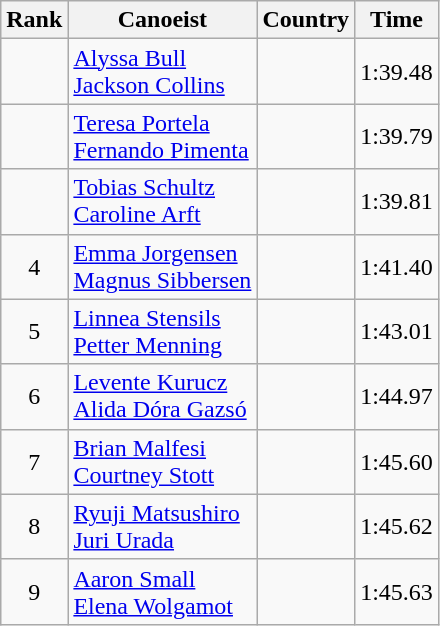<table class="wikitable" style="text-align:center">
<tr>
<th>Rank</th>
<th>Canoeist</th>
<th>Country</th>
<th>Time</th>
</tr>
<tr>
<td></td>
<td align="left"><a href='#'>Alyssa Bull</a><br><a href='#'>Jackson Collins</a></td>
<td align="left"></td>
<td>1:39.48</td>
</tr>
<tr>
<td></td>
<td align="left"><a href='#'>Teresa Portela</a><br><a href='#'>Fernando Pimenta</a></td>
<td align="left"></td>
<td>1:39.79</td>
</tr>
<tr>
<td></td>
<td align="left"><a href='#'>Tobias Schultz</a><br><a href='#'>Caroline Arft</a></td>
<td align="left"></td>
<td>1:39.81</td>
</tr>
<tr>
<td>4</td>
<td align="left"><a href='#'>Emma Jorgensen</a><br><a href='#'>Magnus Sibbersen</a></td>
<td align="left"></td>
<td>1:41.40</td>
</tr>
<tr>
<td>5</td>
<td align="left"><a href='#'>Linnea Stensils</a><br><a href='#'>Petter Menning</a></td>
<td align="left"></td>
<td>1:43.01</td>
</tr>
<tr>
<td>6</td>
<td align="left"><a href='#'>Levente Kurucz</a><br><a href='#'>Alida Dóra Gazsó</a></td>
<td align="left"></td>
<td>1:44.97</td>
</tr>
<tr>
<td>7</td>
<td align="left"><a href='#'>Brian Malfesi</a><br><a href='#'>Courtney Stott</a></td>
<td align="left"></td>
<td>1:45.60</td>
</tr>
<tr>
<td>8</td>
<td align="left"><a href='#'>Ryuji Matsushiro</a><br><a href='#'>Juri Urada</a></td>
<td align="left"></td>
<td>1:45.62</td>
</tr>
<tr>
<td>9</td>
<td align="left"><a href='#'>Aaron Small</a><br><a href='#'>Elena Wolgamot</a></td>
<td align="left"></td>
<td>1:45.63</td>
</tr>
</table>
